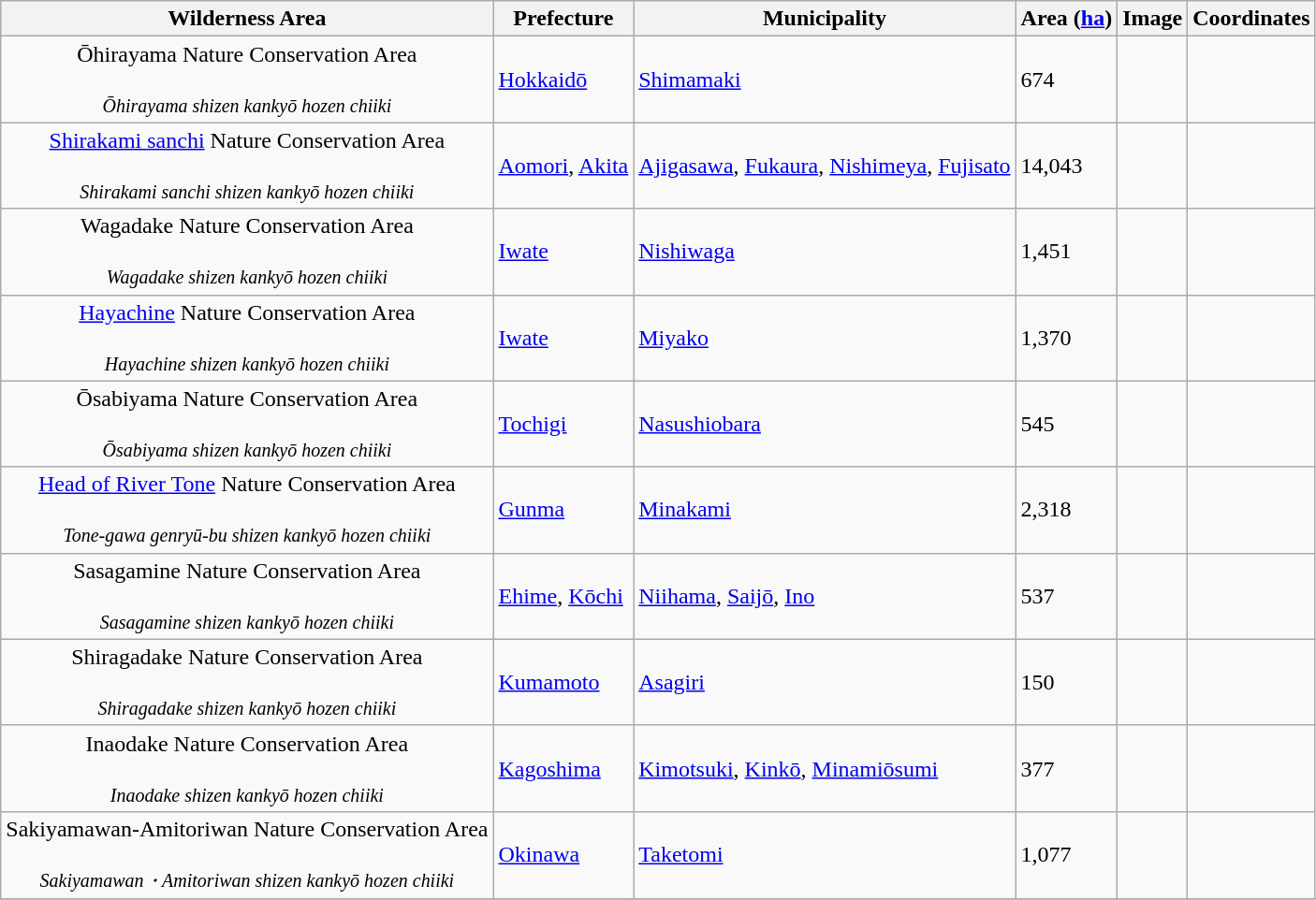<table class="wikitable sortable">
<tr>
<th>Wilderness Area</th>
<th>Prefecture</th>
<th>Municipality</th>
<th>Area (<a href='#'>ha</a>)</th>
<th class="unsortable">Image</th>
<th class="unsortable">Coordinates</th>
</tr>
<tr>
<td align="center">Ōhirayama Nature Conservation Area<br><br><small><em>Ōhirayama shizen kankyō hozen chiiki</em></small></td>
<td><a href='#'>Hokkaidō</a></td>
<td><a href='#'>Shimamaki</a></td>
<td>674</td>
<td></td>
<td></td>
</tr>
<tr>
<td align="center"><a href='#'>Shirakami sanchi</a> Nature Conservation Area<br><br><small><em>Shirakami sanchi shizen kankyō hozen chiiki</em></small></td>
<td><a href='#'>Aomori</a>, <a href='#'>Akita</a></td>
<td><a href='#'>Ajigasawa</a>, <a href='#'>Fukaura</a>, <a href='#'>Nishimeya</a>, <a href='#'>Fujisato</a></td>
<td>14,043</td>
<td></td>
<td></td>
</tr>
<tr>
<td align="center">Wagadake Nature Conservation Area<br><br><small><em>Wagadake shizen kankyō hozen chiiki</em></small></td>
<td><a href='#'>Iwate</a></td>
<td><a href='#'>Nishiwaga</a></td>
<td>1,451</td>
<td></td>
<td></td>
</tr>
<tr>
<td align="center"><a href='#'>Hayachine</a> Nature Conservation Area<br><br><small><em>Hayachine shizen kankyō hozen chiiki</em></small></td>
<td><a href='#'>Iwate</a></td>
<td><a href='#'>Miyako</a></td>
<td>1,370</td>
<td></td>
<td></td>
</tr>
<tr>
<td align="center">Ōsabiyama Nature Conservation Area<br><br><small><em>Ōsabiyama shizen kankyō hozen chiiki</em></small></td>
<td><a href='#'>Tochigi</a></td>
<td><a href='#'>Nasushiobara</a></td>
<td>545</td>
<td></td>
<td></td>
</tr>
<tr>
<td align="center"><a href='#'>Head of River Tone</a> Nature Conservation Area<br><br><small><em>Tone-gawa genryū-bu shizen kankyō hozen chiiki</em></small></td>
<td><a href='#'>Gunma</a></td>
<td><a href='#'>Minakami</a></td>
<td>2,318</td>
<td></td>
<td></td>
</tr>
<tr>
<td align="center">Sasagamine Nature Conservation Area<br><br><small><em>Sasagamine shizen kankyō hozen chiiki</em></small></td>
<td><a href='#'>Ehime</a>, <a href='#'>Kōchi</a></td>
<td><a href='#'>Niihama</a>, <a href='#'>Saijō</a>, <a href='#'>Ino</a></td>
<td>537</td>
<td></td>
<td></td>
</tr>
<tr>
<td align="center">Shiragadake Nature Conservation Area<br><br><small><em>Shiragadake shizen kankyō hozen chiiki</em></small></td>
<td><a href='#'>Kumamoto</a></td>
<td><a href='#'>Asagiri</a></td>
<td>150</td>
<td></td>
<td></td>
</tr>
<tr>
<td align="center">Inaodake Nature Conservation Area<br><br><small><em>Inaodake shizen kankyō hozen chiiki</em></small></td>
<td><a href='#'>Kagoshima</a></td>
<td><a href='#'>Kimotsuki</a>, <a href='#'>Kinkō</a>, <a href='#'>Minamiōsumi</a></td>
<td>377</td>
<td></td>
<td></td>
</tr>
<tr>
<td align="center">Sakiyamawan-Amitoriwan Nature Conservation Area<br><br><small><em>Sakiyamawan・Amitoriwan shizen kankyō hozen chiiki</em></small></td>
<td><a href='#'>Okinawa</a></td>
<td><a href='#'>Taketomi</a></td>
<td>1,077</td>
<td></td>
<td></td>
</tr>
<tr>
</tr>
</table>
